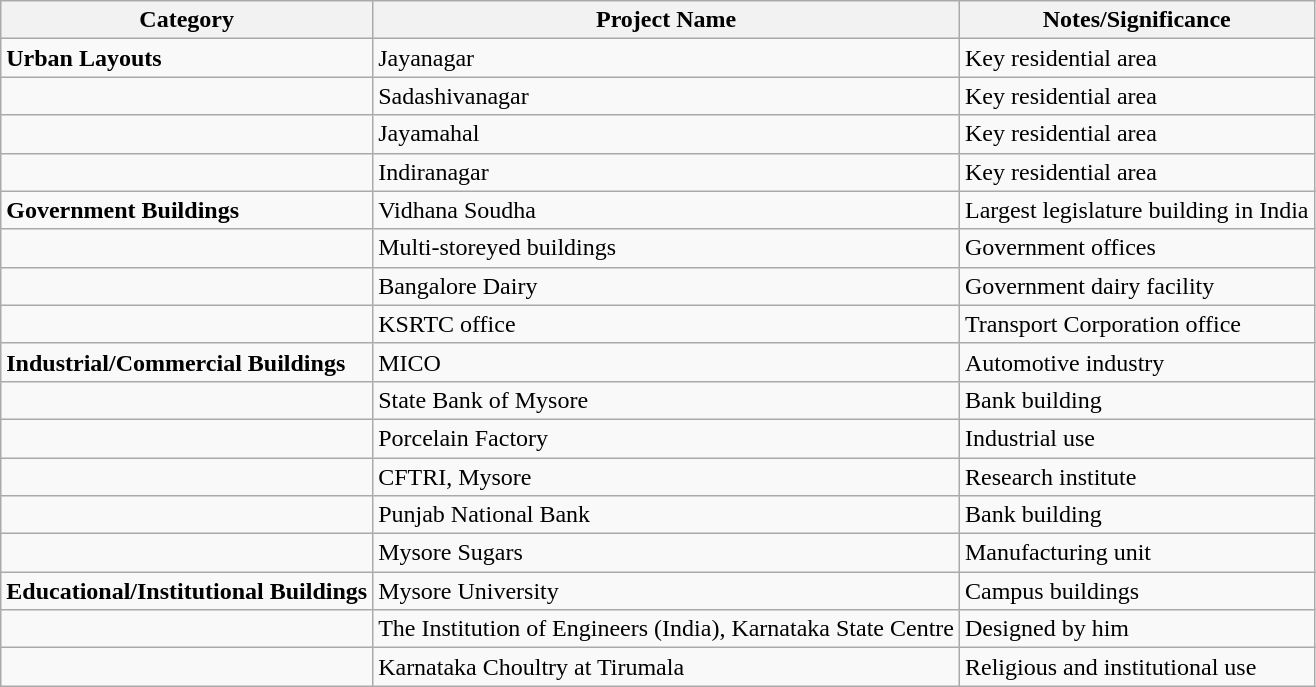<table class="wikitable">
<tr>
<th>Category</th>
<th>Project Name</th>
<th>Notes/Significance</th>
</tr>
<tr>
<td><strong>Urban Layouts</strong></td>
<td>Jayanagar</td>
<td>Key residential area</td>
</tr>
<tr>
<td></td>
<td>Sadashivanagar</td>
<td>Key residential area</td>
</tr>
<tr>
<td></td>
<td>Jayamahal</td>
<td>Key residential area</td>
</tr>
<tr>
<td></td>
<td>Indiranagar</td>
<td>Key residential area</td>
</tr>
<tr>
<td><strong>Government Buildings</strong></td>
<td>Vidhana Soudha</td>
<td>Largest legislature building in India</td>
</tr>
<tr>
<td></td>
<td>Multi-storeyed buildings</td>
<td>Government offices</td>
</tr>
<tr>
<td></td>
<td>Bangalore Dairy</td>
<td>Government dairy facility</td>
</tr>
<tr>
<td></td>
<td>KSRTC office</td>
<td>Transport Corporation office</td>
</tr>
<tr>
<td><strong>Industrial/Commercial Buildings</strong></td>
<td>MICO</td>
<td>Automotive industry</td>
</tr>
<tr>
<td></td>
<td>State Bank of Mysore</td>
<td>Bank building</td>
</tr>
<tr>
<td></td>
<td>Porcelain Factory</td>
<td>Industrial use</td>
</tr>
<tr>
<td></td>
<td>CFTRI, Mysore</td>
<td>Research institute</td>
</tr>
<tr>
<td></td>
<td>Punjab National Bank</td>
<td>Bank building</td>
</tr>
<tr>
<td></td>
<td>Mysore Sugars</td>
<td>Manufacturing unit</td>
</tr>
<tr>
<td><strong>Educational/Institutional Buildings</strong></td>
<td>Mysore University</td>
<td>Campus buildings</td>
</tr>
<tr>
<td></td>
<td>The Institution of Engineers (India), Karnataka State Centre</td>
<td>Designed by him</td>
</tr>
<tr>
<td></td>
<td>Karnataka Choultry at Tirumala</td>
<td>Religious and institutional use</td>
</tr>
</table>
